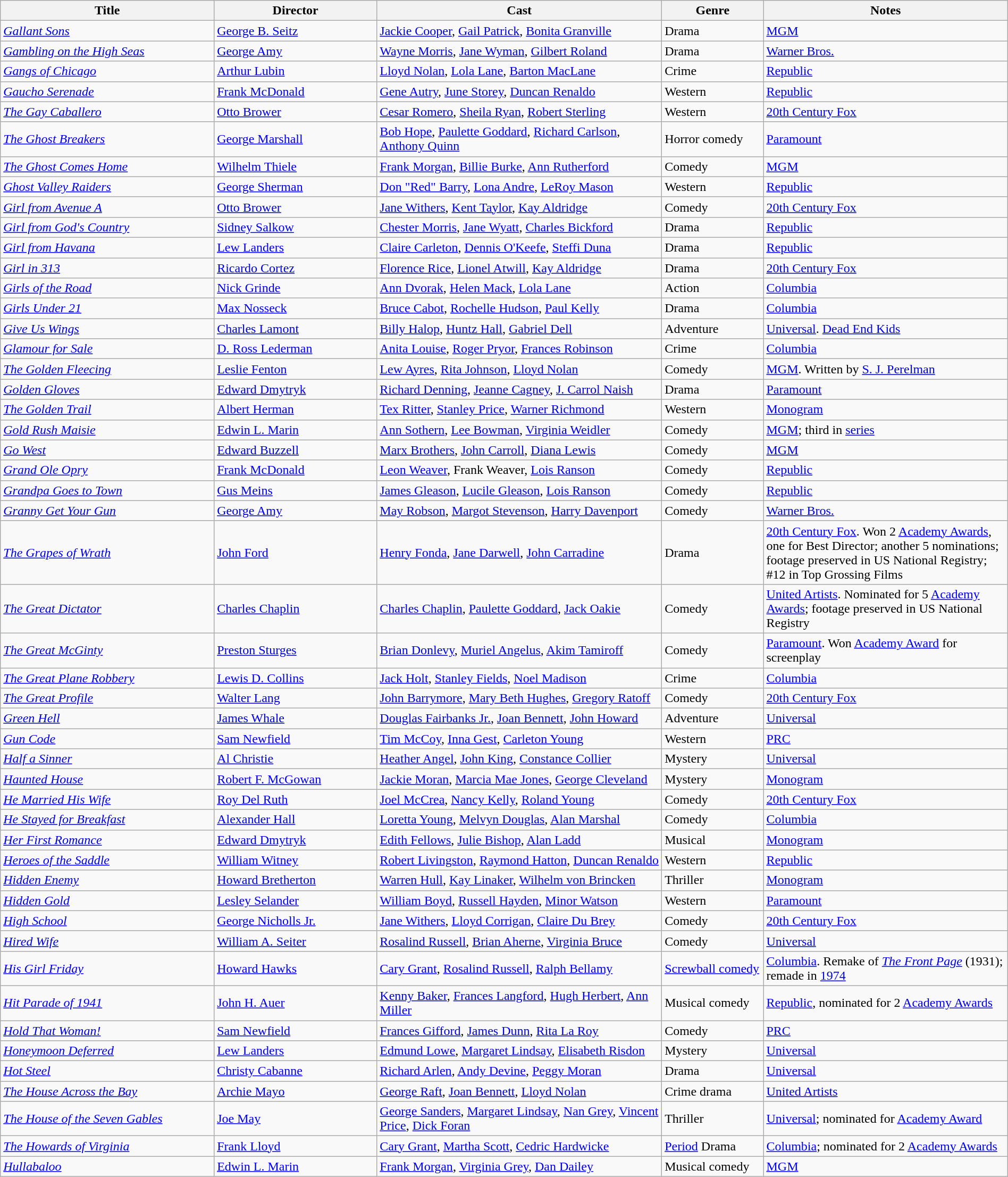<table class="wikitable" style="width:100%;">
<tr>
<th style="width:21%;">Title</th>
<th style="width:16%;">Director</th>
<th style="width:28%;">Cast</th>
<th style="width:10%;">Genre</th>
<th style="width:24%;">Notes</th>
</tr>
<tr>
<td><em><a href='#'>Gallant Sons</a></em></td>
<td><a href='#'>George B. Seitz</a></td>
<td><a href='#'>Jackie Cooper</a>, <a href='#'>Gail Patrick</a>, <a href='#'>Bonita Granville</a></td>
<td>Drama</td>
<td><a href='#'>MGM</a></td>
</tr>
<tr>
<td><em><a href='#'>Gambling on the High Seas</a></em></td>
<td><a href='#'>George Amy</a></td>
<td><a href='#'>Wayne Morris</a>, <a href='#'>Jane Wyman</a>, <a href='#'>Gilbert Roland</a></td>
<td>Drama</td>
<td><a href='#'>Warner Bros.</a></td>
</tr>
<tr>
<td><em><a href='#'>Gangs of Chicago</a></em></td>
<td><a href='#'>Arthur Lubin</a></td>
<td><a href='#'>Lloyd Nolan</a>, <a href='#'>Lola Lane</a>, <a href='#'>Barton MacLane</a></td>
<td>Crime</td>
<td><a href='#'>Republic</a></td>
</tr>
<tr>
<td><em><a href='#'>Gaucho Serenade</a></em></td>
<td><a href='#'>Frank McDonald</a></td>
<td><a href='#'>Gene Autry</a>, <a href='#'>June Storey</a>, <a href='#'>Duncan Renaldo</a></td>
<td>Western</td>
<td><a href='#'>Republic</a></td>
</tr>
<tr>
<td><em><a href='#'>The Gay Caballero</a></em></td>
<td><a href='#'>Otto Brower</a></td>
<td><a href='#'>Cesar Romero</a>, <a href='#'>Sheila Ryan</a>, <a href='#'>Robert Sterling</a></td>
<td>Western</td>
<td><a href='#'>20th Century Fox</a></td>
</tr>
<tr>
<td><em><a href='#'>The Ghost Breakers</a></em></td>
<td><a href='#'>George Marshall</a></td>
<td><a href='#'>Bob Hope</a>, <a href='#'>Paulette Goddard</a>, <a href='#'>Richard Carlson</a>, <a href='#'>Anthony Quinn</a></td>
<td>Horror comedy</td>
<td><a href='#'>Paramount</a></td>
</tr>
<tr>
<td><em><a href='#'>The Ghost Comes Home</a></em></td>
<td><a href='#'>Wilhelm Thiele</a></td>
<td><a href='#'>Frank Morgan</a>, <a href='#'>Billie Burke</a>, <a href='#'>Ann Rutherford</a></td>
<td>Comedy</td>
<td><a href='#'>MGM</a></td>
</tr>
<tr>
<td><em><a href='#'>Ghost Valley Raiders</a></em></td>
<td><a href='#'>George Sherman</a></td>
<td><a href='#'>Don "Red" Barry</a>, <a href='#'>Lona Andre</a>, <a href='#'>LeRoy Mason</a></td>
<td>Western</td>
<td><a href='#'>Republic</a></td>
</tr>
<tr>
<td><em><a href='#'>Girl from Avenue A</a></em></td>
<td><a href='#'>Otto Brower</a></td>
<td><a href='#'>Jane Withers</a>, <a href='#'>Kent Taylor</a>, <a href='#'>Kay Aldridge</a></td>
<td>Comedy</td>
<td><a href='#'>20th Century Fox</a></td>
</tr>
<tr>
<td><em><a href='#'>Girl from God's Country</a></em></td>
<td><a href='#'>Sidney Salkow</a></td>
<td><a href='#'>Chester Morris</a>, <a href='#'>Jane Wyatt</a>, <a href='#'>Charles Bickford</a></td>
<td>Drama</td>
<td><a href='#'>Republic</a></td>
</tr>
<tr>
<td><em><a href='#'>Girl from Havana</a></em></td>
<td><a href='#'>Lew Landers</a></td>
<td><a href='#'>Claire Carleton</a>, <a href='#'>Dennis O'Keefe</a>, <a href='#'>Steffi Duna</a></td>
<td>Drama</td>
<td><a href='#'>Republic</a></td>
</tr>
<tr>
<td><em><a href='#'>Girl in 313</a></em></td>
<td><a href='#'>Ricardo Cortez</a></td>
<td><a href='#'>Florence Rice</a>, <a href='#'>Lionel Atwill</a>, <a href='#'>Kay Aldridge</a></td>
<td>Drama</td>
<td><a href='#'>20th Century Fox</a></td>
</tr>
<tr>
<td><em><a href='#'>Girls of the Road</a></em></td>
<td><a href='#'>Nick Grinde</a></td>
<td><a href='#'>Ann Dvorak</a>, <a href='#'>Helen Mack</a>, <a href='#'>Lola Lane</a></td>
<td>Action</td>
<td><a href='#'>Columbia</a></td>
</tr>
<tr>
<td><em><a href='#'>Girls Under 21</a></em></td>
<td><a href='#'>Max Nosseck</a></td>
<td><a href='#'>Bruce Cabot</a>, <a href='#'>Rochelle Hudson</a>, <a href='#'>Paul Kelly</a></td>
<td>Drama</td>
<td><a href='#'>Columbia</a></td>
</tr>
<tr>
<td><em><a href='#'>Give Us Wings</a></em></td>
<td><a href='#'>Charles Lamont</a></td>
<td><a href='#'>Billy Halop</a>, <a href='#'>Huntz Hall</a>, <a href='#'>Gabriel Dell</a></td>
<td>Adventure</td>
<td><a href='#'>Universal</a>. <a href='#'>Dead End Kids</a></td>
</tr>
<tr>
<td><em><a href='#'>Glamour for Sale</a></em></td>
<td><a href='#'>D. Ross Lederman</a></td>
<td><a href='#'>Anita Louise</a>, <a href='#'>Roger Pryor</a>, <a href='#'>Frances Robinson</a></td>
<td>Crime</td>
<td><a href='#'>Columbia</a></td>
</tr>
<tr>
<td><em><a href='#'>The Golden Fleecing</a></em></td>
<td><a href='#'>Leslie Fenton</a></td>
<td><a href='#'>Lew Ayres</a>, <a href='#'>Rita Johnson</a>, <a href='#'>Lloyd Nolan</a></td>
<td>Comedy</td>
<td><a href='#'>MGM</a>. Written by <a href='#'>S. J. Perelman</a></td>
</tr>
<tr>
<td><em><a href='#'>Golden Gloves</a></em></td>
<td><a href='#'>Edward Dmytryk</a></td>
<td><a href='#'>Richard Denning</a>, <a href='#'>Jeanne Cagney</a>, <a href='#'>J. Carrol Naish</a></td>
<td>Drama</td>
<td><a href='#'>Paramount</a></td>
</tr>
<tr>
<td><em><a href='#'>The Golden Trail</a></em></td>
<td><a href='#'>Albert Herman</a></td>
<td><a href='#'>Tex Ritter</a>, <a href='#'>Stanley Price</a>, <a href='#'>Warner Richmond</a></td>
<td>Western</td>
<td><a href='#'>Monogram</a></td>
</tr>
<tr>
<td><em><a href='#'>Gold Rush Maisie</a></em></td>
<td><a href='#'>Edwin L. Marin</a></td>
<td><a href='#'>Ann Sothern</a>, <a href='#'>Lee Bowman</a>, <a href='#'>Virginia Weidler</a></td>
<td>Comedy</td>
<td><a href='#'>MGM</a>; third in <a href='#'>series</a></td>
</tr>
<tr>
<td><em><a href='#'>Go West</a></em></td>
<td><a href='#'>Edward Buzzell</a></td>
<td><a href='#'>Marx Brothers</a>, <a href='#'>John Carroll</a>, <a href='#'>Diana Lewis</a></td>
<td>Comedy</td>
<td><a href='#'>MGM</a></td>
</tr>
<tr>
<td><em><a href='#'>Grand Ole Opry</a></em></td>
<td><a href='#'>Frank McDonald</a></td>
<td><a href='#'>Leon Weaver</a>, Frank Weaver, <a href='#'>Lois Ranson</a></td>
<td>Comedy</td>
<td><a href='#'>Republic</a></td>
</tr>
<tr>
<td><em><a href='#'>Grandpa Goes to Town</a></em></td>
<td><a href='#'>Gus Meins</a></td>
<td><a href='#'>James Gleason</a>, <a href='#'>Lucile Gleason</a>, <a href='#'>Lois Ranson</a></td>
<td>Comedy</td>
<td><a href='#'>Republic</a></td>
</tr>
<tr>
<td><em><a href='#'>Granny Get Your Gun</a></em></td>
<td><a href='#'>George Amy</a></td>
<td><a href='#'>May Robson</a>, <a href='#'>Margot Stevenson</a>, <a href='#'>Harry Davenport</a></td>
<td>Comedy</td>
<td><a href='#'>Warner Bros.</a></td>
</tr>
<tr>
<td><em><a href='#'>The Grapes of Wrath</a></em></td>
<td><a href='#'>John Ford</a></td>
<td><a href='#'>Henry Fonda</a>, <a href='#'>Jane Darwell</a>, <a href='#'>John Carradine</a></td>
<td>Drama</td>
<td><a href='#'>20th Century Fox</a>. Won 2 <a href='#'>Academy Awards</a>, one for Best Director; another 5 nominations; footage preserved in US National Registry; #12 in Top Grossing Films</td>
</tr>
<tr>
<td><em><a href='#'>The Great Dictator</a></em></td>
<td><a href='#'>Charles Chaplin</a></td>
<td><a href='#'>Charles Chaplin</a>, <a href='#'>Paulette Goddard</a>, <a href='#'>Jack Oakie</a></td>
<td>Comedy</td>
<td><a href='#'>United Artists</a>. Nominated for 5 <a href='#'>Academy Awards</a>; footage preserved in US National Registry</td>
</tr>
<tr>
<td><em><a href='#'>The Great McGinty</a></em></td>
<td><a href='#'>Preston Sturges</a></td>
<td><a href='#'>Brian Donlevy</a>, <a href='#'>Muriel Angelus</a>, <a href='#'>Akim Tamiroff</a></td>
<td>Comedy</td>
<td><a href='#'>Paramount</a>. Won <a href='#'>Academy Award</a> for screenplay</td>
</tr>
<tr>
<td><em><a href='#'>The Great Plane Robbery</a></em></td>
<td><a href='#'>Lewis D. Collins</a></td>
<td><a href='#'>Jack Holt</a>, <a href='#'>Stanley Fields</a>, <a href='#'>Noel Madison</a></td>
<td>Crime</td>
<td><a href='#'>Columbia</a></td>
</tr>
<tr>
<td><em><a href='#'>The Great Profile</a></em></td>
<td><a href='#'>Walter Lang</a></td>
<td><a href='#'>John Barrymore</a>, <a href='#'>Mary Beth Hughes</a>, <a href='#'>Gregory Ratoff</a></td>
<td>Comedy</td>
<td><a href='#'>20th Century Fox</a></td>
</tr>
<tr>
<td><em><a href='#'>Green Hell</a></em></td>
<td><a href='#'>James Whale</a></td>
<td><a href='#'>Douglas Fairbanks Jr.</a>, <a href='#'>Joan Bennett</a>, <a href='#'>John Howard</a></td>
<td>Adventure</td>
<td><a href='#'>Universal</a></td>
</tr>
<tr>
<td><em><a href='#'>Gun Code</a></em></td>
<td><a href='#'>Sam Newfield</a></td>
<td><a href='#'>Tim McCoy</a>, <a href='#'>Inna Gest</a>, <a href='#'>Carleton Young</a></td>
<td>Western</td>
<td><a href='#'>PRC</a></td>
</tr>
<tr>
<td><em><a href='#'>Half a Sinner</a></em></td>
<td><a href='#'>Al Christie</a></td>
<td><a href='#'>Heather Angel</a>, <a href='#'>John King</a>, <a href='#'>Constance Collier</a></td>
<td>Mystery</td>
<td><a href='#'>Universal</a></td>
</tr>
<tr>
<td><em><a href='#'>Haunted House</a></em></td>
<td><a href='#'>Robert F. McGowan</a></td>
<td><a href='#'>Jackie Moran</a>, <a href='#'>Marcia Mae Jones</a>, <a href='#'>George Cleveland</a></td>
<td>Mystery</td>
<td><a href='#'>Monogram</a></td>
</tr>
<tr>
<td><em><a href='#'>He Married His Wife</a></em></td>
<td><a href='#'>Roy Del Ruth</a></td>
<td><a href='#'>Joel McCrea</a>, <a href='#'>Nancy Kelly</a>, <a href='#'>Roland Young</a></td>
<td>Comedy</td>
<td><a href='#'>20th Century Fox</a></td>
</tr>
<tr>
<td><em><a href='#'>He Stayed for Breakfast</a></em></td>
<td><a href='#'>Alexander Hall</a></td>
<td><a href='#'>Loretta Young</a>, <a href='#'>Melvyn Douglas</a>, <a href='#'>Alan Marshal</a></td>
<td>Comedy</td>
<td><a href='#'>Columbia</a></td>
</tr>
<tr>
<td><em><a href='#'>Her First Romance</a></em></td>
<td><a href='#'>Edward Dmytryk</a></td>
<td><a href='#'>Edith Fellows</a>, <a href='#'>Julie Bishop</a>, <a href='#'>Alan Ladd</a></td>
<td>Musical</td>
<td><a href='#'>Monogram</a></td>
</tr>
<tr>
<td><em><a href='#'>Heroes of the Saddle</a></em></td>
<td><a href='#'>William Witney</a></td>
<td><a href='#'>Robert Livingston</a>, <a href='#'>Raymond Hatton</a>, <a href='#'>Duncan Renaldo</a></td>
<td>Western</td>
<td><a href='#'>Republic</a></td>
</tr>
<tr>
<td><em><a href='#'>Hidden Enemy</a></em></td>
<td><a href='#'>Howard Bretherton</a></td>
<td><a href='#'>Warren Hull</a>, <a href='#'>Kay Linaker</a>, <a href='#'>Wilhelm von Brincken</a></td>
<td>Thriller</td>
<td><a href='#'>Monogram</a></td>
</tr>
<tr>
<td><em><a href='#'>Hidden Gold</a></em></td>
<td><a href='#'>Lesley Selander</a></td>
<td><a href='#'>William Boyd</a>, <a href='#'>Russell Hayden</a>, <a href='#'>Minor Watson</a></td>
<td>Western</td>
<td><a href='#'>Paramount</a></td>
</tr>
<tr>
<td><em><a href='#'>High School</a></em></td>
<td><a href='#'>George Nicholls Jr.</a></td>
<td><a href='#'>Jane Withers</a>, <a href='#'>Lloyd Corrigan</a>, <a href='#'>Claire Du Brey</a></td>
<td>Comedy</td>
<td><a href='#'>20th Century Fox</a></td>
</tr>
<tr>
<td><em><a href='#'>Hired Wife</a></em></td>
<td><a href='#'>William A. Seiter</a></td>
<td><a href='#'>Rosalind Russell</a>, <a href='#'>Brian Aherne</a>, <a href='#'>Virginia Bruce</a></td>
<td>Comedy</td>
<td><a href='#'>Universal</a></td>
</tr>
<tr>
<td><em><a href='#'>His Girl Friday</a></em></td>
<td><a href='#'>Howard Hawks</a></td>
<td><a href='#'>Cary Grant</a>, <a href='#'>Rosalind Russell</a>, <a href='#'>Ralph Bellamy</a></td>
<td><a href='#'>Screwball comedy</a></td>
<td><a href='#'>Columbia</a>. Remake of <em><a href='#'>The Front Page</a></em> (1931); remade in <a href='#'>1974</a></td>
</tr>
<tr>
<td><em><a href='#'>Hit Parade of 1941</a></em></td>
<td><a href='#'>John H. Auer</a></td>
<td><a href='#'>Kenny Baker</a>, <a href='#'>Frances Langford</a>, <a href='#'>Hugh Herbert</a>, <a href='#'>Ann Miller</a></td>
<td>Musical comedy</td>
<td><a href='#'>Republic</a>, nominated for 2 <a href='#'>Academy Awards</a></td>
</tr>
<tr>
<td><em><a href='#'>Hold That Woman!</a></em></td>
<td><a href='#'>Sam Newfield</a></td>
<td><a href='#'>Frances Gifford</a>, <a href='#'>James Dunn</a>, <a href='#'>Rita La Roy</a></td>
<td>Comedy</td>
<td><a href='#'>PRC</a></td>
</tr>
<tr>
<td><em><a href='#'>Honeymoon Deferred</a></em></td>
<td><a href='#'>Lew Landers</a></td>
<td><a href='#'>Edmund Lowe</a>, <a href='#'>Margaret Lindsay</a>, <a href='#'>Elisabeth Risdon</a></td>
<td>Mystery</td>
<td><a href='#'>Universal</a></td>
</tr>
<tr>
<td><em><a href='#'>Hot Steel</a></em></td>
<td><a href='#'>Christy Cabanne</a></td>
<td><a href='#'>Richard Arlen</a>, <a href='#'>Andy Devine</a>, <a href='#'>Peggy Moran</a></td>
<td>Drama</td>
<td><a href='#'>Universal</a></td>
</tr>
<tr>
<td><em><a href='#'>The House Across the Bay</a></em></td>
<td><a href='#'>Archie Mayo</a></td>
<td><a href='#'>George Raft</a>, <a href='#'>Joan Bennett</a>, <a href='#'>Lloyd Nolan</a></td>
<td>Crime drama</td>
<td><a href='#'>United Artists</a></td>
</tr>
<tr>
<td><em><a href='#'>The House of the Seven Gables</a></em></td>
<td><a href='#'>Joe May</a></td>
<td><a href='#'>George Sanders</a>, <a href='#'>Margaret Lindsay</a>, <a href='#'>Nan Grey</a>, <a href='#'>Vincent Price</a>, <a href='#'>Dick Foran</a></td>
<td>Thriller</td>
<td><a href='#'>Universal</a>; nominated for <a href='#'>Academy Award</a></td>
</tr>
<tr>
<td><em><a href='#'>The Howards of Virginia</a></em></td>
<td><a href='#'>Frank Lloyd</a></td>
<td><a href='#'>Cary Grant</a>, <a href='#'>Martha Scott</a>, <a href='#'>Cedric Hardwicke</a></td>
<td><a href='#'>Period</a> Drama</td>
<td><a href='#'>Columbia</a>; nominated for 2 <a href='#'>Academy Awards</a></td>
</tr>
<tr>
<td><em><a href='#'>Hullabaloo</a></em></td>
<td><a href='#'>Edwin L. Marin</a></td>
<td><a href='#'>Frank Morgan</a>, <a href='#'>Virginia Grey</a>, <a href='#'>Dan Dailey</a></td>
<td>Musical comedy</td>
<td><a href='#'>MGM</a></td>
</tr>
</table>
